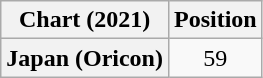<table class="wikitable plainrowheaders" style="text-align:center">
<tr>
<th scope="col">Chart (2021)</th>
<th scope="col">Position</th>
</tr>
<tr>
<th scope="row">Japan (Oricon)</th>
<td>59</td>
</tr>
</table>
